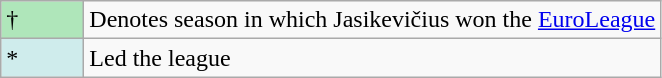<table class="wikitable">
<tr>
<td style="background:#AFE6BA; width:3em;">†</td>
<td>Denotes season in which Jasikevičius won the <a href='#'>EuroLeague</a></td>
</tr>
<tr>
<td style="background:#CFECEC; width:1em">*</td>
<td>Led the league</td>
</tr>
</table>
